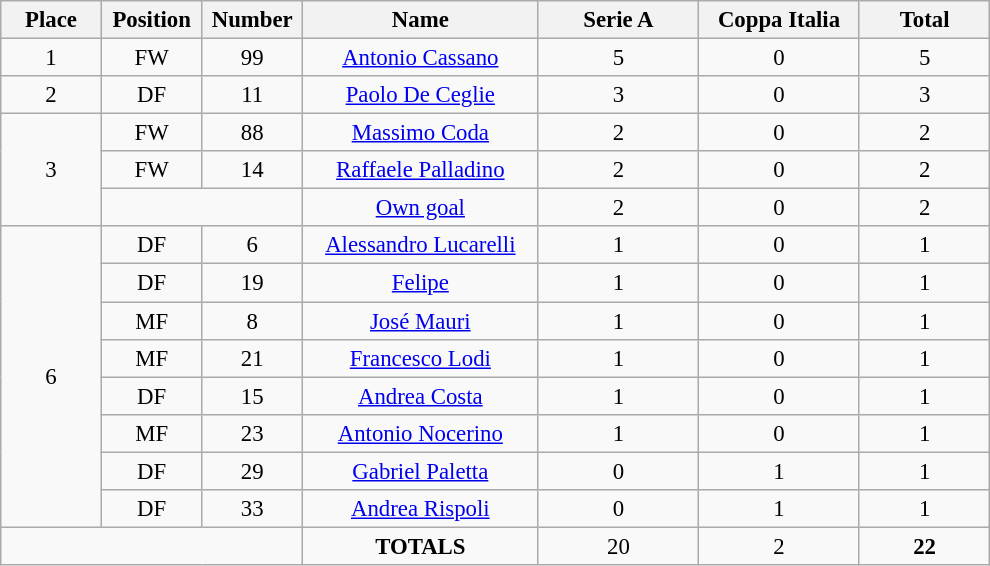<table class="wikitable" style="font-size: 95%; text-align: center;">
<tr>
<th width=60>Place</th>
<th width=60>Position</th>
<th width=60>Number</th>
<th width=150>Name</th>
<th width=100>Serie A</th>
<th width=100>Coppa Italia</th>
<th width=80>Total</th>
</tr>
<tr>
<td>1</td>
<td>FW</td>
<td>99</td>
<td><a href='#'>Antonio Cassano</a></td>
<td>5</td>
<td>0</td>
<td>5</td>
</tr>
<tr>
<td>2</td>
<td>DF</td>
<td>11</td>
<td><a href='#'>Paolo De Ceglie</a></td>
<td>3</td>
<td>0</td>
<td>3</td>
</tr>
<tr>
<td rowspan="3">3</td>
<td>FW</td>
<td>88</td>
<td><a href='#'>Massimo Coda</a></td>
<td>2</td>
<td>0</td>
<td>2</td>
</tr>
<tr>
<td>FW</td>
<td>14</td>
<td><a href='#'>Raffaele Palladino</a></td>
<td>2</td>
<td>0</td>
<td>2</td>
</tr>
<tr>
<td colspan="2"></td>
<td><a href='#'>Own goal</a></td>
<td>2</td>
<td>0</td>
<td>2</td>
</tr>
<tr>
<td rowspan="8">6</td>
<td>DF</td>
<td>6</td>
<td><a href='#'>Alessandro Lucarelli</a></td>
<td>1</td>
<td>0</td>
<td>1</td>
</tr>
<tr>
<td>DF</td>
<td>19</td>
<td><a href='#'>Felipe</a></td>
<td>1</td>
<td>0</td>
<td>1</td>
</tr>
<tr>
<td>MF</td>
<td>8</td>
<td><a href='#'>José Mauri</a></td>
<td>1</td>
<td>0</td>
<td>1</td>
</tr>
<tr>
<td>MF</td>
<td>21</td>
<td><a href='#'>Francesco Lodi</a></td>
<td>1</td>
<td>0</td>
<td>1</td>
</tr>
<tr>
<td>DF</td>
<td>15</td>
<td><a href='#'>Andrea Costa</a></td>
<td>1</td>
<td>0</td>
<td>1</td>
</tr>
<tr>
<td>MF</td>
<td>23</td>
<td><a href='#'>Antonio Nocerino</a></td>
<td>1</td>
<td>0</td>
<td>1</td>
</tr>
<tr>
<td>DF</td>
<td>29</td>
<td><a href='#'>Gabriel Paletta</a></td>
<td>0</td>
<td>1</td>
<td>1</td>
</tr>
<tr>
<td>DF</td>
<td>33</td>
<td><a href='#'>Andrea Rispoli</a></td>
<td>0</td>
<td>1</td>
<td>1</td>
</tr>
<tr>
<td colspan="3"></td>
<td><strong>TOTALS</strong></td>
<td>20</td>
<td>2</td>
<td><strong>22</strong></td>
</tr>
</table>
